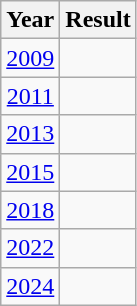<table class="wikitable" style="text-align:center">
<tr>
<th>Year</th>
<th>Result</th>
</tr>
<tr>
<td><a href='#'>2009</a></td>
<td></td>
</tr>
<tr>
<td><a href='#'>2011</a></td>
<td></td>
</tr>
<tr>
<td><a href='#'>2013</a></td>
<td></td>
</tr>
<tr>
<td><a href='#'>2015</a></td>
<td></td>
</tr>
<tr>
<td><a href='#'>2018</a></td>
<td></td>
</tr>
<tr>
<td><a href='#'>2022</a></td>
<td></td>
</tr>
<tr>
<td><a href='#'>2024</a></td>
<td></td>
</tr>
</table>
